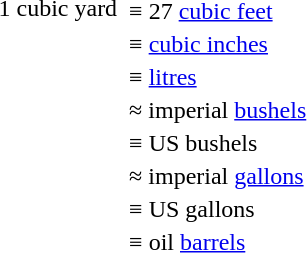<table>
<tr>
<td valign=top rowspan=9>1 cubic yard </td>
</tr>
<tr>
<td>≡ 27 <a href='#'>cubic feet</a></td>
</tr>
<tr>
<td>≡  <a href='#'>cubic inches</a></td>
</tr>
<tr>
<td>≡  <a href='#'>litres</a></td>
</tr>
<tr>
<td>≈  imperial <a href='#'>bushels</a></td>
</tr>
<tr>
<td>≡  US bushels</td>
</tr>
<tr>
<td>≈  imperial <a href='#'>gallons</a></td>
</tr>
<tr>
<td>≡  US gallons</td>
</tr>
<tr>
<td>≡  oil <a href='#'>barrels</a></td>
</tr>
</table>
